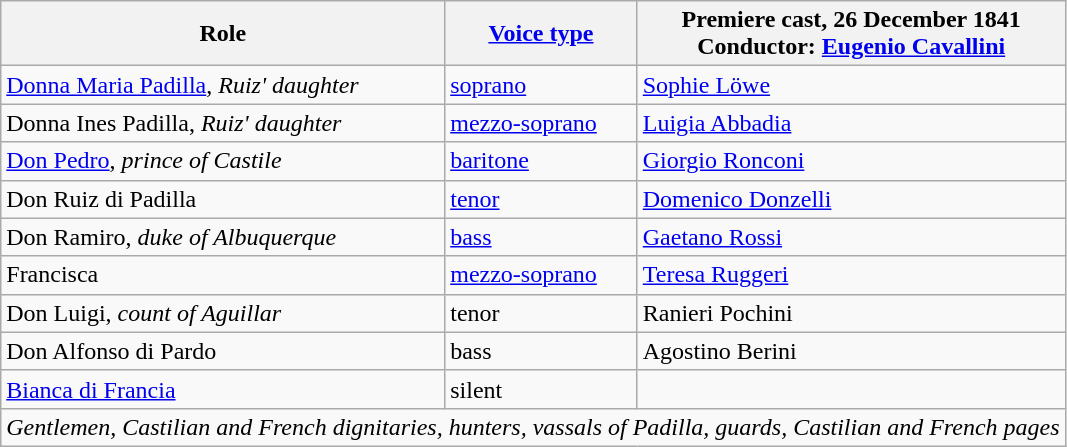<table class="wikitable">
<tr>
<th>Role</th>
<th><a href='#'>Voice type</a></th>
<th>Premiere cast, 26 December 1841<br>Conductor: <a href='#'>Eugenio Cavallini</a></th>
</tr>
<tr>
<td><a href='#'>Donna Maria Padilla</a>, <em>Ruiz' daughter</em></td>
<td><a href='#'>soprano</a></td>
<td><a href='#'>Sophie Löwe</a></td>
</tr>
<tr>
<td>Donna Ines Padilla, <em>Ruiz' daughter</em></td>
<td><a href='#'>mezzo-soprano</a></td>
<td><a href='#'>Luigia Abbadia</a></td>
</tr>
<tr>
<td><a href='#'>Don Pedro</a>, <em>prince of Castile</em></td>
<td><a href='#'>baritone</a></td>
<td><a href='#'>Giorgio Ronconi</a></td>
</tr>
<tr>
<td>Don Ruiz di Padilla</td>
<td><a href='#'>tenor</a></td>
<td><a href='#'>Domenico Donzelli</a></td>
</tr>
<tr>
<td>Don Ramiro, <em>duke of Albuquerque</em></td>
<td><a href='#'>bass</a></td>
<td><a href='#'>Gaetano Rossi</a></td>
</tr>
<tr>
<td>Francisca</td>
<td><a href='#'>mezzo-soprano</a></td>
<td><a href='#'>Teresa Ruggeri</a></td>
</tr>
<tr>
<td>Don Luigi, <em>count of Aguillar</em></td>
<td>tenor</td>
<td>Ranieri Pochini</td>
</tr>
<tr>
<td>Don Alfonso di Pardo</td>
<td>bass</td>
<td>Agostino Berini</td>
</tr>
<tr>
<td><a href='#'>Bianca di Francia</a></td>
<td>silent</td>
<td></td>
</tr>
<tr>
<td colspan="3"><em>Gentlemen, Castilian and French dignitaries, hunters, vassals of Padilla, guards, Castilian and French pages</em></td>
</tr>
</table>
